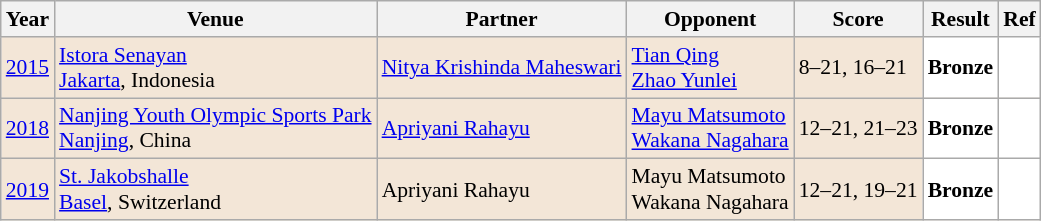<table class="sortable wikitable" style="font-size: 90%">
<tr>
<th>Year</th>
<th>Venue</th>
<th>Partner</th>
<th>Opponent</th>
<th>Score</th>
<th>Result</th>
<th>Ref</th>
</tr>
<tr style="background:#F3E6D7">
<td align="center"><a href='#'>2015</a></td>
<td align="left"><a href='#'>Istora Senayan</a><br><a href='#'>Jakarta</a>, Indonesia</td>
<td align="left"> <a href='#'>Nitya Krishinda Maheswari</a></td>
<td align="left"> <a href='#'>Tian Qing</a><br> <a href='#'>Zhao Yunlei</a></td>
<td align="left">8–21, 16–21</td>
<td style="text-align:left; background:white"> <strong>Bronze</strong></td>
<td style="text-align:center; background:white"></td>
</tr>
<tr style="background:#F3E6D7">
<td align="center"><a href='#'>2018</a></td>
<td align="left"><a href='#'>Nanjing Youth Olympic Sports Park</a><br><a href='#'>Nanjing</a>, China</td>
<td align="left"> <a href='#'>Apriyani Rahayu</a></td>
<td align="left"> <a href='#'>Mayu Matsumoto</a><br> <a href='#'>Wakana Nagahara</a></td>
<td align="left">12–21, 21–23</td>
<td style="text-align:left; background:white"> <strong>Bronze</strong></td>
<td style="text-align:center; background:white"></td>
</tr>
<tr style="background:#F3E6D7">
<td align="center"><a href='#'>2019</a></td>
<td align="left"><a href='#'>St. Jakobshalle</a><br><a href='#'>Basel</a>, Switzerland</td>
<td align="left"> Apriyani Rahayu</td>
<td align="left"> Mayu Matsumoto<br> Wakana Nagahara</td>
<td align="left">12–21, 19–21</td>
<td style="text-align:left; background:white"> <strong>Bronze</strong></td>
<td style="text-align:center; background:white"></td>
</tr>
</table>
